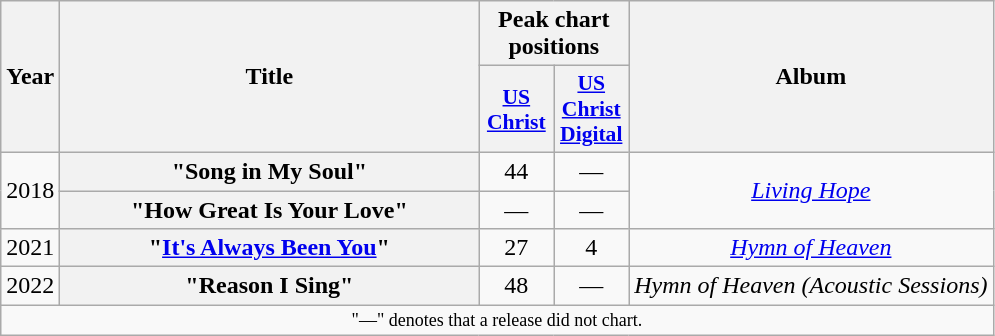<table class="wikitable plainrowheaders" style=text-align:center;>
<tr>
<th scope="col" rowspan="2">Year</th>
<th scope="col" rowspan="2" style="width:17em;">Title</th>
<th scope="col" colspan="2">Peak chart positions</th>
<th scope="col" rowspan="2">Album</th>
</tr>
<tr>
<th scope="col" style="width:3em;font-size:90%;"><a href='#'>US<br>Christ</a><br></th>
<th scope="col" style="width:3em;font-size:90%;"><a href='#'>US<br>Christ<br>Digital</a><br></th>
</tr>
<tr>
<td rowspan="2">2018</td>
<th scope="row">"Song in My Soul"<br></th>
<td>44</td>
<td>—</td>
<td rowspan="2"><em><a href='#'>Living Hope</a></em></td>
</tr>
<tr>
<th scope="row">"How Great Is Your Love"</th>
<td>—</td>
<td>—</td>
</tr>
<tr>
<td>2021</td>
<th scope="row">"<a href='#'>It's Always Been You</a>"</th>
<td>27</td>
<td>4</td>
<td><em><a href='#'>Hymn of Heaven</a></em></td>
</tr>
<tr>
<td>2022</td>
<th scope="row">"Reason I Sing"</th>
<td>48</td>
<td>—</td>
<td><em>Hymn of Heaven (Acoustic Sessions)</em></td>
</tr>
<tr>
<td colspan="5" style="font-size:9pt">"—" denotes that a release did not chart.</td>
</tr>
</table>
